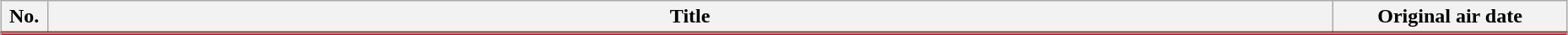<table class="wikitable" style="width:98%; margin:auto; background:#FFF;">
<tr style="border-bottom: 3px solid #AC2121;">
<th style="width:3%;">No.</th>
<th>Title</th>
<th style="width:15%;">Original air date</th>
</tr>
<tr>
</tr>
<tr>
</tr>
</table>
